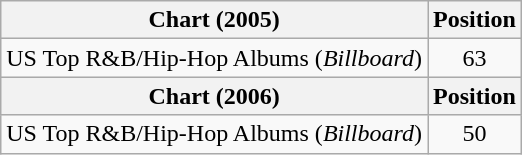<table class="wikitable plainrowheaders">
<tr>
<th>Chart (2005)</th>
<th>Position</th>
</tr>
<tr>
<td>US Top R&B/Hip-Hop Albums (<em>Billboard</em>)</td>
<td style="text-align:center">63</td>
</tr>
<tr>
<th>Chart (2006)</th>
<th>Position</th>
</tr>
<tr>
<td>US Top R&B/Hip-Hop Albums (<em>Billboard</em>)</td>
<td style="text-align:center">50</td>
</tr>
</table>
